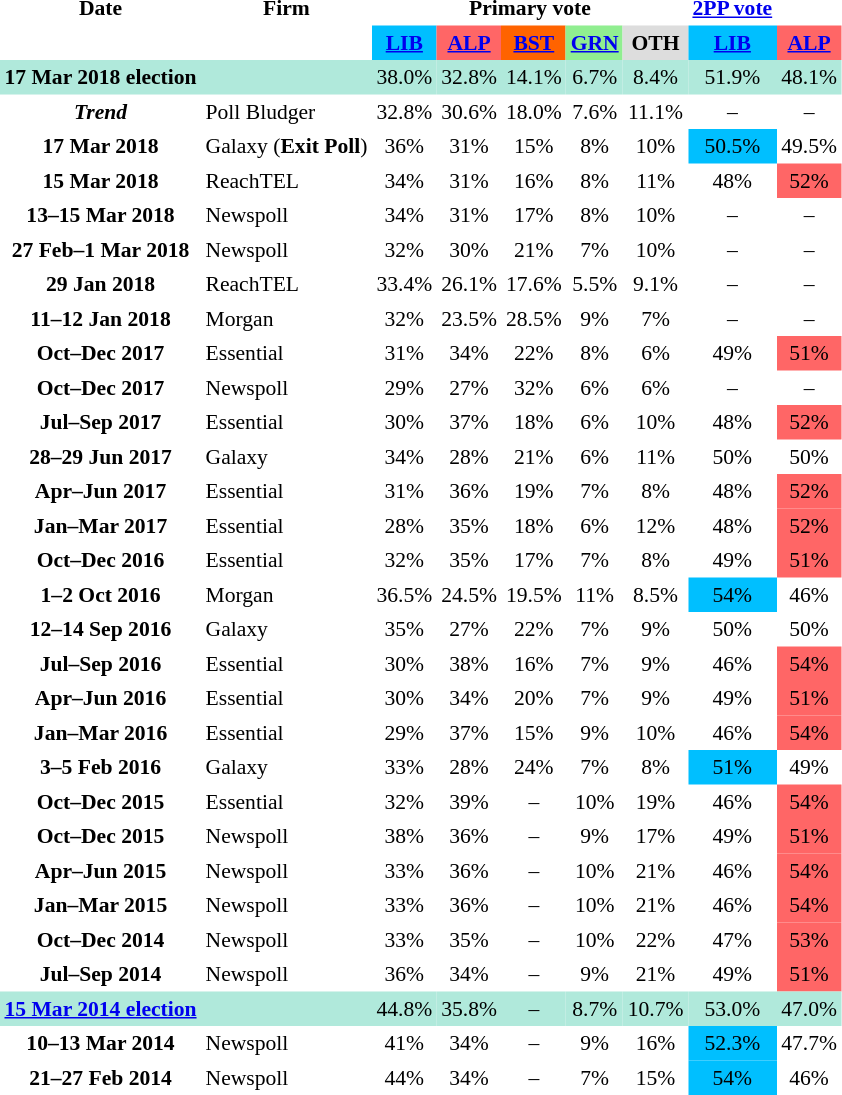<table class="toccolours" cellpadding="3" cellspacing="0" style="float:left; margin-right:.5em; margin-top:.4em; font-size:90%; text-align:center">
<tr>
</tr>
<tr>
<th></th>
<th></th>
</tr>
<tr>
<th>Date</th>
<th>Firm</th>
<th colspan="5">Primary vote</th>
<th><a href='#'>2PP vote</a></th>
<td></td>
</tr>
<tr>
<th colspan=2></th>
<th style="background:#00bfff"><a href='#'>LIB</a></th>
<th style="background:#f66"><a href='#'>ALP</a></th>
<th style="background:#ff6300;"><a href='#'>BST</a></th>
<th style="background:#90ee90"><a href='#'>GRN</a></th>
<th style="background:#ddd;">OTH</th>
<th style="background:#00bfff"><a href='#'>LIB</a></th>
<th style="background:#f66"><a href='#'>ALP</a></th>
</tr>
<tr>
<th style="background:#b0e9db;">17 Mar 2018 election</th>
<td style="background:#b0e9db;"></td>
<td style="background:#b0e9db;">38.0%</td>
<td style="background:#b0e9db;">32.8%</td>
<td style="background:#b0e9db;">14.1%</td>
<td style="background:#b0e9db;">6.7%</td>
<td style="background:#b0e9db;">8.4%</td>
<td style="background:#b0e9db;">51.9%</td>
<td style="background:#b0e9db;">48.1%</td>
</tr>
<tr>
<th><em>Trend</em></th>
<td style="text-align:left;">Poll Bludger</td>
<td>32.8%</td>
<td>30.6%</td>
<td>18.0%</td>
<td>7.6%</td>
<td>11.1%</td>
<td>–</td>
<td>–</td>
</tr>
<tr>
<th>17 Mar 2018</th>
<td style="text-align:left;">Galaxy (<strong>Exit Poll</strong>)</td>
<td>36%</td>
<td>31%</td>
<td>15%</td>
<td>8%</td>
<td>10%</td>
<td style="background:#00bfff;">50.5%</td>
<td>49.5%</td>
</tr>
<tr>
<th>15 Mar 2018</th>
<td style="text-align:left;">ReachTEL</td>
<td>34%</td>
<td>31%</td>
<td>16%</td>
<td>8%</td>
<td>11%</td>
<td>48%</td>
<td style="background:#f66;">52%</td>
</tr>
<tr>
<th>13–15 Mar 2018</th>
<td style="text-align:left;">Newspoll</td>
<td>34%</td>
<td>31%</td>
<td>17%</td>
<td>8%</td>
<td>10%</td>
<td>–</td>
<td>–</td>
</tr>
<tr>
<th>27 Feb–1 Mar 2018</th>
<td style="text-align:left;">Newspoll</td>
<td>32%</td>
<td>30%</td>
<td>21%</td>
<td>7%</td>
<td>10%</td>
<td>–</td>
<td>–</td>
</tr>
<tr>
<th>29 Jan 2018</th>
<td style="text-align:left;">ReachTEL</td>
<td>33.4%</td>
<td>26.1%</td>
<td>17.6%</td>
<td>5.5%</td>
<td>9.1%</td>
<td>–</td>
<td>–</td>
</tr>
<tr>
<th>11–12 Jan 2018</th>
<td style="text-align:left;">Morgan</td>
<td>32%</td>
<td>23.5%</td>
<td>28.5%</td>
<td>9%</td>
<td>7%</td>
<td>–</td>
<td>–</td>
</tr>
<tr>
<th>Oct–Dec 2017</th>
<td style="text-align:left;">Essential</td>
<td>31%</td>
<td>34%</td>
<td>22%</td>
<td>8%</td>
<td>6%</td>
<td>49%</td>
<td style="background:#f66;">51%</td>
</tr>
<tr>
<th>Oct–Dec 2017</th>
<td style="text-align:left;">Newspoll</td>
<td>29%</td>
<td>27%</td>
<td>32%</td>
<td>6%</td>
<td>6%</td>
<td>–</td>
<td>–</td>
</tr>
<tr>
<th>Jul–Sep 2017</th>
<td style="text-align:left;">Essential</td>
<td>30%</td>
<td>37%</td>
<td>18%</td>
<td>6%</td>
<td>10%</td>
<td>48%</td>
<td style="background:#f66;">52%</td>
</tr>
<tr>
<th>28–29 Jun 2017</th>
<td style="text-align:left;">Galaxy</td>
<td>34%</td>
<td>28%</td>
<td>21%</td>
<td>6%</td>
<td>11%</td>
<td>50%</td>
<td>50%</td>
</tr>
<tr>
<th>Apr–Jun 2017</th>
<td style="text-align:left;">Essential</td>
<td>31%</td>
<td>36%</td>
<td>19%</td>
<td>7%</td>
<td>8%</td>
<td>48%</td>
<td style="background:#f66;">52%</td>
</tr>
<tr>
<th>Jan–Mar 2017</th>
<td style="text-align:left;">Essential</td>
<td>28%</td>
<td>35%</td>
<td>18%</td>
<td>6%</td>
<td>12%</td>
<td>48%</td>
<td style="background:#f66;">52%</td>
</tr>
<tr>
<th>Oct–Dec 2016</th>
<td style="text-align:left;">Essential</td>
<td>32%</td>
<td>35%</td>
<td>17%</td>
<td>7%</td>
<td>8%</td>
<td>49%</td>
<td style="background:#f66;">51%</td>
</tr>
<tr>
<th>1–2 Oct 2016</th>
<td style="text-align:left;">Morgan</td>
<td>36.5%</td>
<td>24.5%</td>
<td>19.5%</td>
<td>11%</td>
<td>8.5%</td>
<td style="background:#00bfff;">54%</td>
<td>46%</td>
</tr>
<tr>
<th>12–14 Sep 2016</th>
<td style="text-align:left;">Galaxy</td>
<td>35%</td>
<td>27%</td>
<td>22%</td>
<td>7%</td>
<td>9%</td>
<td>50%</td>
<td>50%</td>
</tr>
<tr>
<th>Jul–Sep 2016</th>
<td style="text-align:left;">Essential</td>
<td>30%</td>
<td>38%</td>
<td>16%</td>
<td>7%</td>
<td>9%</td>
<td>46%</td>
<td style="background:#f66;">54%</td>
</tr>
<tr>
<th>Apr–Jun 2016</th>
<td style="text-align:left;">Essential</td>
<td>30%</td>
<td>34%</td>
<td>20%</td>
<td>7%</td>
<td>9%</td>
<td>49%</td>
<td style="background:#f66;">51%</td>
</tr>
<tr>
<th>Jan–Mar 2016</th>
<td style="text-align:left;">Essential</td>
<td>29%</td>
<td>37%</td>
<td>15%</td>
<td>9%</td>
<td>10%</td>
<td>46%</td>
<td style="background:#f66;">54%</td>
</tr>
<tr>
<th>3–5 Feb 2016</th>
<td style="text-align:left;">Galaxy</td>
<td>33%</td>
<td>28%</td>
<td>24%</td>
<td>7%</td>
<td>8%</td>
<td style="background:#00bfff;">51%</td>
<td>49%</td>
</tr>
<tr>
<th>Oct–Dec 2015</th>
<td style="text-align:left;">Essential</td>
<td>32%</td>
<td>39%</td>
<td>–</td>
<td>10%</td>
<td>19%</td>
<td>46%</td>
<td style="background:#f66;">54%</td>
</tr>
<tr>
<th>Oct–Dec 2015</th>
<td style="text-align:left;">Newspoll</td>
<td>38%</td>
<td>36%</td>
<td>–</td>
<td>9%</td>
<td>17%</td>
<td>49%</td>
<td style="background:#f66;">51%</td>
</tr>
<tr>
<th>Apr–Jun 2015</th>
<td style="text-align:left;">Newspoll</td>
<td>33%</td>
<td>36%</td>
<td>–</td>
<td>10%</td>
<td>21%</td>
<td>46%</td>
<td style="background:#f66;">54%</td>
</tr>
<tr>
<th>Jan–Mar 2015</th>
<td style="text-align:left;">Newspoll</td>
<td>33%</td>
<td>36%</td>
<td>–</td>
<td>10%</td>
<td>21%</td>
<td>46%</td>
<td style="background:#f66;">54%</td>
</tr>
<tr>
<th>Oct–Dec 2014</th>
<td style="text-align:left;">Newspoll</td>
<td>33%</td>
<td>35%</td>
<td>–</td>
<td>10%</td>
<td>22%</td>
<td>47%</td>
<td style="background:#f66;">53%</td>
</tr>
<tr>
<th>Jul–Sep 2014</th>
<td style="text-align:left;">Newspoll</td>
<td>36%</td>
<td>34%</td>
<td>–</td>
<td>9%</td>
<td>21%</td>
<td>49%</td>
<td style="background:#f66;">51%</td>
</tr>
<tr>
<th style="background:#b0e9db;"><a href='#'>15 Mar 2014 election</a></th>
<td style="background:#b0e9db;"></td>
<td style="background:#b0e9db;">44.8%</td>
<td style="background:#b0e9db;">35.8%</td>
<td style="background:#b0e9db;">–</td>
<td style="background:#b0e9db;">8.7%</td>
<td style="background:#b0e9db;">10.7%</td>
<td style="background:#b0e9db;">53.0%</td>
<td style="background:#b0e9db;">47.0%</td>
</tr>
<tr>
<th>10–13 Mar 2014</th>
<td style="text-align:left;">Newspoll</td>
<td>41%</td>
<td>34%</td>
<td>–</td>
<td>9%</td>
<td>16%</td>
<td style="background:#00bfff;">52.3%</td>
<td>47.7%</td>
</tr>
<tr>
<th>21–27 Feb 2014</th>
<td style="text-align:left;">Newspoll</td>
<td>44%</td>
<td>34%</td>
<td>–</td>
<td>7%</td>
<td>15%</td>
<td style="background:#00bfff;">54%</td>
<td>46%</td>
</tr>
</table>
